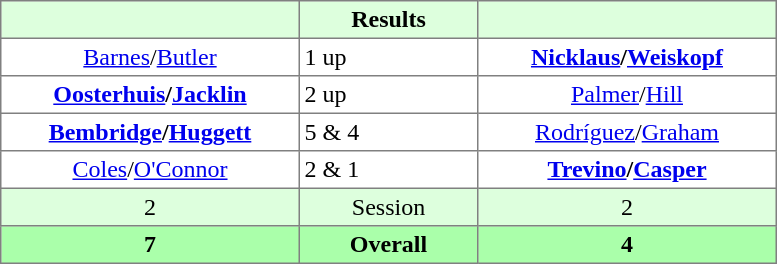<table border="1" cellpadding="3" style="border-collapse:collapse; text-align:center;">
<tr style="background:#dfd;">
<th style="width:12em;"> </th>
<th style="width:7em;">Results</th>
<th style="width:12em;"></th>
</tr>
<tr>
<td><a href='#'>Barnes</a>/<a href='#'>Butler</a></td>
<td align=left> 1 up</td>
<td><strong><a href='#'>Nicklaus</a>/<a href='#'>Weiskopf</a></strong></td>
</tr>
<tr>
<td><strong><a href='#'>Oosterhuis</a>/<a href='#'>Jacklin</a></strong></td>
<td align=left> 2 up</td>
<td><a href='#'>Palmer</a>/<a href='#'>Hill</a></td>
</tr>
<tr>
<td><strong><a href='#'>Bembridge</a>/<a href='#'>Huggett</a></strong></td>
<td align=left> 5 & 4</td>
<td><a href='#'>Rodríguez</a>/<a href='#'>Graham</a></td>
</tr>
<tr>
<td><a href='#'>Coles</a>/<a href='#'>O'Connor</a></td>
<td align=left> 2 & 1</td>
<td><strong><a href='#'>Trevino</a>/<a href='#'>Casper</a></strong></td>
</tr>
<tr style="background:#dfd;">
<td>2</td>
<td>Session</td>
<td>2</td>
</tr>
<tr style="background:#afa;">
<th>7</th>
<th>Overall</th>
<th>4</th>
</tr>
</table>
